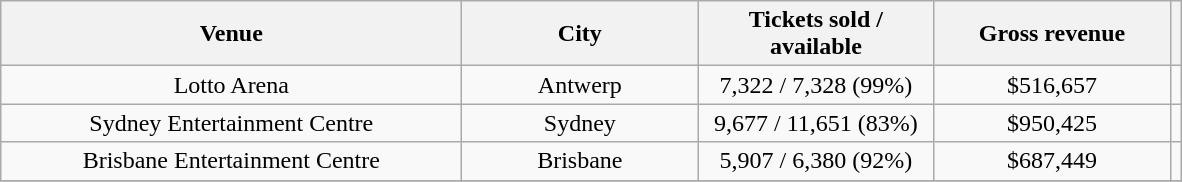<table class="wikitable" style="text-align:center">
<tr>
<th style="width:300px;">Venue</th>
<th style="width:150px;">City</th>
<th style="width:150px;">Tickets sold / available</th>
<th style="width:150px;">Gross revenue</th>
<th></th>
</tr>
<tr>
<td>Lotto Arena</td>
<td>Antwerp</td>
<td>7,322 / 7,328 (99%)</td>
<td>$516,657</td>
<td></td>
</tr>
<tr>
<td>Sydney Entertainment Centre</td>
<td>Sydney</td>
<td>9,677 / 11,651 (83%)</td>
<td>$950,425</td>
<td></td>
</tr>
<tr>
<td>Brisbane Entertainment Centre</td>
<td>Brisbane</td>
<td>5,907 / 6,380 (92%)</td>
<td>$687,449</td>
<td></td>
</tr>
<tr>
</tr>
</table>
